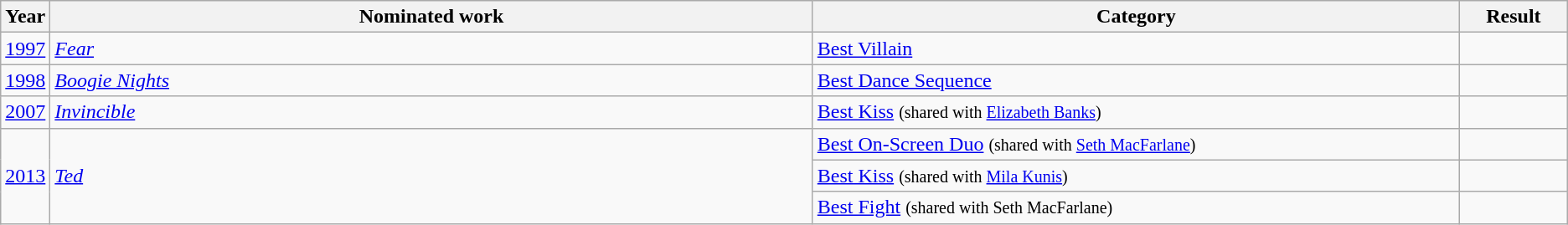<table class=wikitable>
<tr>
<th scope="col" style="width:1em;">Year</th>
<th scope="col" style="width:39em;">Nominated work</th>
<th scope="col" style="width:33em;">Category</th>
<th scope="col" style="width:5em;">Result</th>
</tr>
<tr>
<td><a href='#'>1997</a></td>
<td><em><a href='#'>Fear</a></em></td>
<td><a href='#'>Best Villain</a></td>
<td></td>
</tr>
<tr>
<td><a href='#'>1998</a></td>
<td><em><a href='#'>Boogie Nights</a></em></td>
<td><a href='#'>Best Dance Sequence</a></td>
<td></td>
</tr>
<tr>
<td><a href='#'>2007</a></td>
<td><em><a href='#'>Invincible</a></em></td>
<td><a href='#'>Best Kiss</a> <small>(shared with <a href='#'>Elizabeth Banks</a>)</small></td>
<td></td>
</tr>
<tr>
<td rowspan="3"><a href='#'>2013</a></td>
<td rowspan="3"><em><a href='#'>Ted</a></em></td>
<td><a href='#'>Best On-Screen Duo</a> <small>(shared with <a href='#'>Seth MacFarlane</a>)</small></td>
<td></td>
</tr>
<tr>
<td><a href='#'>Best Kiss</a> <small>(shared with <a href='#'>Mila Kunis</a>)</small></td>
<td></td>
</tr>
<tr>
<td><a href='#'>Best Fight</a> <small>(shared with Seth MacFarlane)</small></td>
<td></td>
</tr>
</table>
